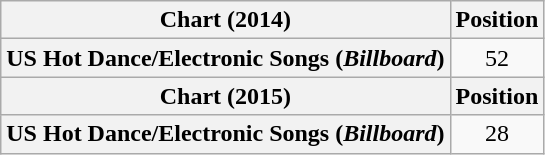<table class="wikitable plainrowheaders" style="text-align:center;">
<tr>
<th scope="col">Chart (2014)</th>
<th scope="col">Position</th>
</tr>
<tr>
<th scope="row">US Hot Dance/Electronic Songs (<em>Billboard</em>)</th>
<td>52</td>
</tr>
<tr>
<th scope="col">Chart (2015)</th>
<th scope="col">Position</th>
</tr>
<tr>
<th scope="row">US Hot Dance/Electronic Songs (<em>Billboard</em>)</th>
<td>28</td>
</tr>
</table>
